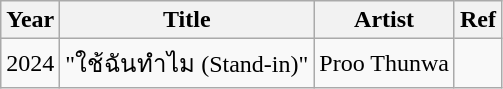<table class="wikitable">
<tr>
<th>Year</th>
<th>Title</th>
<th>Artist</th>
<th>Ref</th>
</tr>
<tr>
<td>2024</td>
<td>"ใช้ฉันทำไม (Stand-in)"</td>
<td>Proo Thunwa</td>
<td></td>
</tr>
</table>
